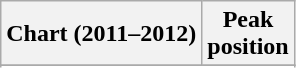<table class="wikitable sortable">
<tr>
<th scope="col">Chart (2011–2012)</th>
<th scope="col">Peak<br>position</th>
</tr>
<tr>
</tr>
<tr>
</tr>
<tr>
</tr>
<tr>
</tr>
<tr>
</tr>
<tr>
</tr>
<tr>
</tr>
<tr>
</tr>
<tr>
</tr>
<tr>
</tr>
<tr>
</tr>
<tr>
</tr>
<tr>
</tr>
<tr>
</tr>
<tr>
</tr>
</table>
